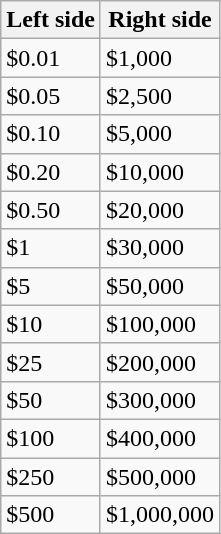<table class="wikitable">
<tr>
<th>Left side</th>
<th>Right side</th>
</tr>
<tr>
<td>$0.01</td>
<td>$1,000</td>
</tr>
<tr>
<td>$0.05</td>
<td>$2,500</td>
</tr>
<tr>
<td>$0.10</td>
<td>$5,000</td>
</tr>
<tr>
<td>$0.20</td>
<td>$10,000</td>
</tr>
<tr>
<td>$0.50</td>
<td>$20,000</td>
</tr>
<tr>
<td>$1</td>
<td>$30,000</td>
</tr>
<tr>
<td>$5</td>
<td>$50,000</td>
</tr>
<tr>
<td>$10</td>
<td>$100,000</td>
</tr>
<tr>
<td>$25</td>
<td>$200,000</td>
</tr>
<tr>
<td>$50</td>
<td>$300,000</td>
</tr>
<tr>
<td>$100</td>
<td>$400,000</td>
</tr>
<tr>
<td>$250</td>
<td>$500,000</td>
</tr>
<tr>
<td>$500</td>
<td>$1,000,000</td>
</tr>
</table>
